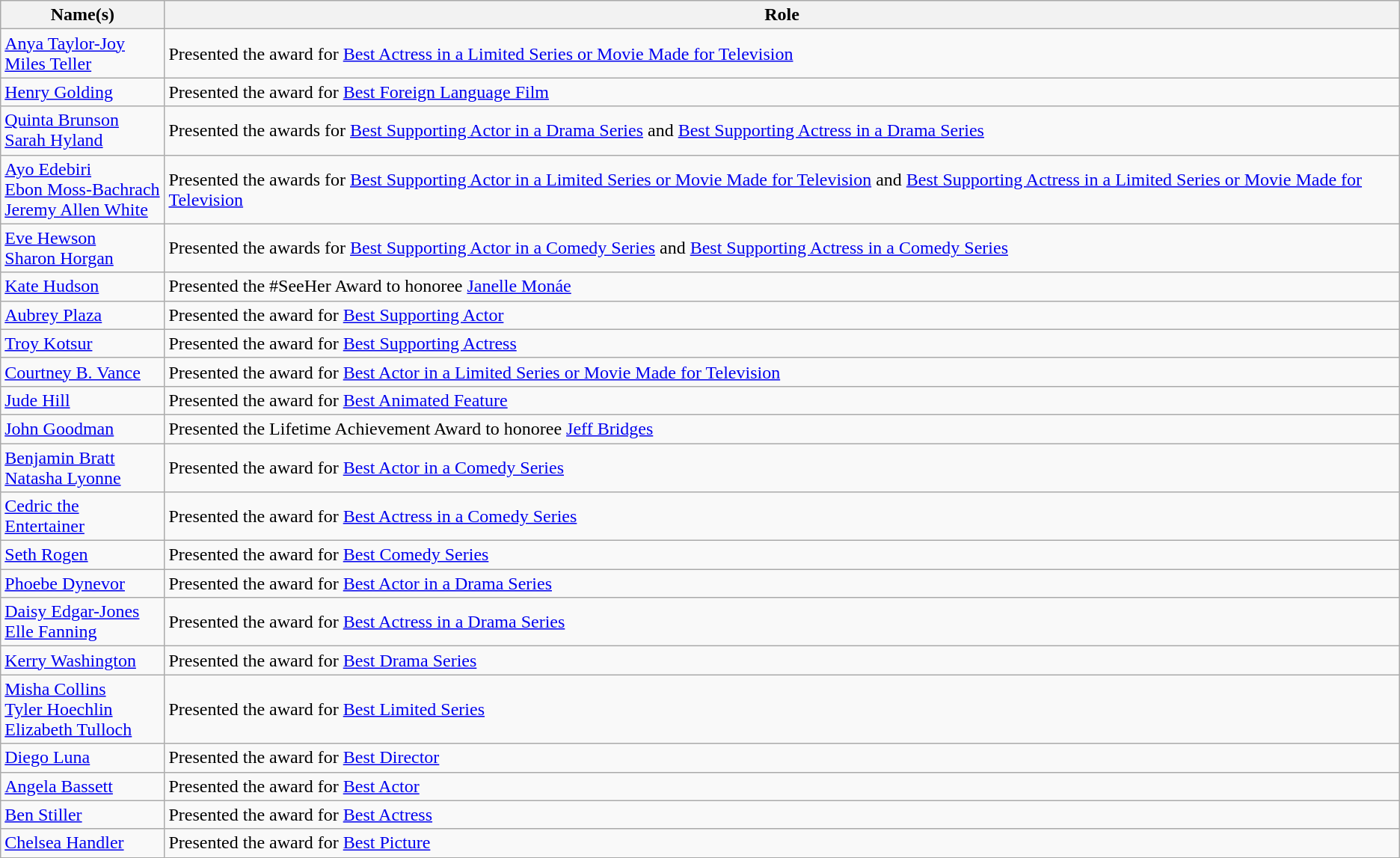<table class="wikitable">
<tr>
<th>Name(s)</th>
<th>Role</th>
</tr>
<tr>
<td><a href='#'>Anya Taylor-Joy</a><br><a href='#'>Miles Teller</a></td>
<td>Presented the award for <a href='#'>Best Actress in a Limited Series or Movie Made for Television</a></td>
</tr>
<tr>
<td><a href='#'>Henry Golding</a></td>
<td>Presented the award for <a href='#'>Best Foreign Language Film</a></td>
</tr>
<tr>
<td><a href='#'>Quinta Brunson</a><br><a href='#'>Sarah Hyland</a></td>
<td>Presented the awards for <a href='#'>Best Supporting Actor in a Drama Series</a> and <a href='#'>Best Supporting Actress in a Drama Series</a></td>
</tr>
<tr>
<td><a href='#'>Ayo Edebiri</a><br><a href='#'>Ebon Moss-Bachrach</a><br><a href='#'>Jeremy Allen White</a></td>
<td>Presented the awards for <a href='#'>Best Supporting Actor in a Limited Series or Movie Made for Television</a> and <a href='#'>Best Supporting Actress in a Limited Series or Movie Made for Television</a></td>
</tr>
<tr>
<td><a href='#'>Eve Hewson</a><br><a href='#'>Sharon Horgan</a></td>
<td>Presented the awards for <a href='#'>Best Supporting Actor in a Comedy Series</a> and <a href='#'>Best Supporting Actress in a Comedy Series</a></td>
</tr>
<tr>
<td><a href='#'>Kate Hudson</a></td>
<td>Presented the #SeeHer Award to honoree <a href='#'>Janelle Monáe</a></td>
</tr>
<tr>
<td><a href='#'>Aubrey Plaza</a></td>
<td>Presented the award for <a href='#'>Best Supporting Actor</a></td>
</tr>
<tr>
<td><a href='#'>Troy Kotsur</a></td>
<td>Presented the award for <a href='#'>Best Supporting Actress</a></td>
</tr>
<tr>
<td><a href='#'>Courtney B. Vance</a></td>
<td>Presented the award for <a href='#'>Best Actor in a Limited Series or Movie Made for Television</a></td>
</tr>
<tr>
<td><a href='#'>Jude Hill</a></td>
<td>Presented the award for <a href='#'>Best Animated Feature</a></td>
</tr>
<tr>
<td><a href='#'>John Goodman</a></td>
<td>Presented the Lifetime Achievement Award to honoree <a href='#'>Jeff Bridges</a></td>
</tr>
<tr>
<td><a href='#'>Benjamin Bratt</a><br><a href='#'>Natasha Lyonne</a></td>
<td>Presented the award for <a href='#'>Best Actor in a Comedy Series</a></td>
</tr>
<tr>
<td><a href='#'>Cedric the Entertainer</a></td>
<td>Presented the award for <a href='#'>Best Actress in a Comedy Series</a></td>
</tr>
<tr>
<td><a href='#'>Seth Rogen</a></td>
<td>Presented the award for <a href='#'>Best Comedy Series</a></td>
</tr>
<tr>
<td><a href='#'>Phoebe Dynevor</a></td>
<td>Presented the award for <a href='#'>Best Actor in a Drama Series</a></td>
</tr>
<tr>
<td><a href='#'>Daisy Edgar-Jones</a><br><a href='#'>Elle Fanning</a></td>
<td>Presented the award for <a href='#'>Best Actress in a Drama Series</a></td>
</tr>
<tr>
<td><a href='#'>Kerry Washington</a></td>
<td>Presented the award for <a href='#'>Best Drama Series</a></td>
</tr>
<tr>
<td><a href='#'>Misha Collins</a><br><a href='#'>Tyler Hoechlin</a><br><a href='#'>Elizabeth Tulloch</a></td>
<td>Presented the award for <a href='#'>Best Limited Series</a></td>
</tr>
<tr>
<td><a href='#'>Diego Luna</a></td>
<td>Presented the award for <a href='#'>Best Director</a></td>
</tr>
<tr>
<td><a href='#'>Angela Bassett</a></td>
<td>Presented the award for <a href='#'>Best Actor</a></td>
</tr>
<tr>
<td><a href='#'>Ben Stiller</a></td>
<td>Presented the award for <a href='#'>Best Actress</a></td>
</tr>
<tr>
<td><a href='#'>Chelsea Handler</a></td>
<td>Presented the award for <a href='#'>Best Picture</a></td>
</tr>
</table>
